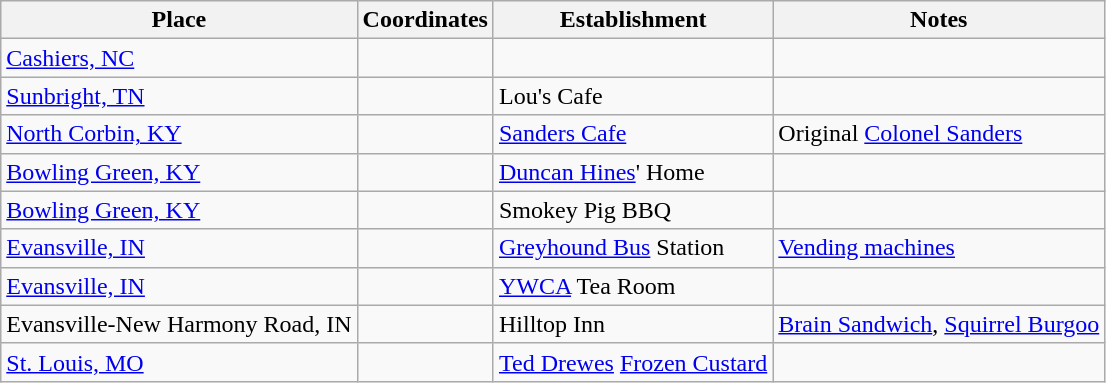<table class="wikitable">
<tr>
<th>Place</th>
<th>Coordinates</th>
<th>Establishment</th>
<th>Notes</th>
</tr>
<tr>
<td><a href='#'>Cashiers, NC</a></td>
<td></td>
<td> </td>
<td></td>
</tr>
<tr>
<td><a href='#'>Sunbright, TN</a></td>
<td></td>
<td>Lou's Cafe</td>
<td></td>
</tr>
<tr>
<td><a href='#'>North Corbin, KY</a></td>
<td></td>
<td><a href='#'>Sanders Cafe</a></td>
<td>Original <a href='#'>Colonel Sanders</a></td>
</tr>
<tr>
<td><a href='#'>Bowling Green, KY</a></td>
<td></td>
<td><a href='#'>Duncan Hines</a>' Home</td>
<td></td>
</tr>
<tr>
<td><a href='#'>Bowling Green, KY</a></td>
<td></td>
<td>Smokey Pig BBQ</td>
<td></td>
</tr>
<tr>
<td><a href='#'>Evansville, IN</a></td>
<td></td>
<td><a href='#'>Greyhound Bus</a> Station</td>
<td><a href='#'>Vending machines</a></td>
</tr>
<tr>
<td><a href='#'>Evansville, IN</a></td>
<td></td>
<td><a href='#'>YWCA</a> Tea Room</td>
<td></td>
</tr>
<tr>
<td>Evansville-New Harmony Road, IN</td>
<td></td>
<td>Hilltop Inn</td>
<td><a href='#'>Brain Sandwich</a>, <a href='#'>Squirrel Burgoo</a></td>
</tr>
<tr>
<td><a href='#'>St. Louis, MO</a></td>
<td></td>
<td><a href='#'>Ted Drewes</a> <a href='#'>Frozen Custard</a></td>
<td></td>
</tr>
</table>
